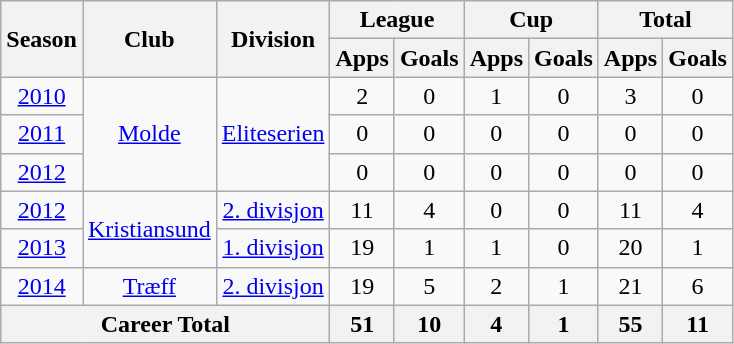<table class="wikitable" style="text-align: center;">
<tr>
<th rowspan="2">Season</th>
<th rowspan="2">Club</th>
<th rowspan="2">Division</th>
<th colspan="2">League</th>
<th colspan="2">Cup</th>
<th colspan="2">Total</th>
</tr>
<tr>
<th>Apps</th>
<th>Goals</th>
<th>Apps</th>
<th>Goals</th>
<th>Apps</th>
<th>Goals</th>
</tr>
<tr>
<td><a href='#'>2010</a></td>
<td rowspan="3" valign="center"><a href='#'>Molde</a></td>
<td rowspan="3" valign="center"><a href='#'>Eliteserien</a></td>
<td>2</td>
<td>0</td>
<td>1</td>
<td>0</td>
<td>3</td>
<td>0</td>
</tr>
<tr>
<td><a href='#'>2011</a></td>
<td>0</td>
<td>0</td>
<td>0</td>
<td>0</td>
<td>0</td>
<td>0</td>
</tr>
<tr>
<td><a href='#'>2012</a></td>
<td>0</td>
<td>0</td>
<td>0</td>
<td>0</td>
<td>0</td>
<td>0</td>
</tr>
<tr>
<td><a href='#'>2012</a></td>
<td rowspan="2" valign="center"><a href='#'>Kristiansund</a></td>
<td rowspan="1" valign="center"><a href='#'>2. divisjon</a></td>
<td>11</td>
<td>4</td>
<td>0</td>
<td>0</td>
<td>11</td>
<td>4</td>
</tr>
<tr>
<td><a href='#'>2013</a></td>
<td rowspan="1" valign="center"><a href='#'>1. divisjon</a></td>
<td>19</td>
<td>1</td>
<td>1</td>
<td>0</td>
<td>20</td>
<td>1</td>
</tr>
<tr>
<td><a href='#'>2014</a></td>
<td rowspan="1" valign="center"><a href='#'>Træff</a></td>
<td rowspan="1" valign="center"><a href='#'>2. divisjon</a></td>
<td>19</td>
<td>5</td>
<td>2</td>
<td>1</td>
<td>21</td>
<td>6</td>
</tr>
<tr>
<th colspan="3">Career Total</th>
<th>51</th>
<th>10</th>
<th>4</th>
<th>1</th>
<th>55</th>
<th>11</th>
</tr>
</table>
